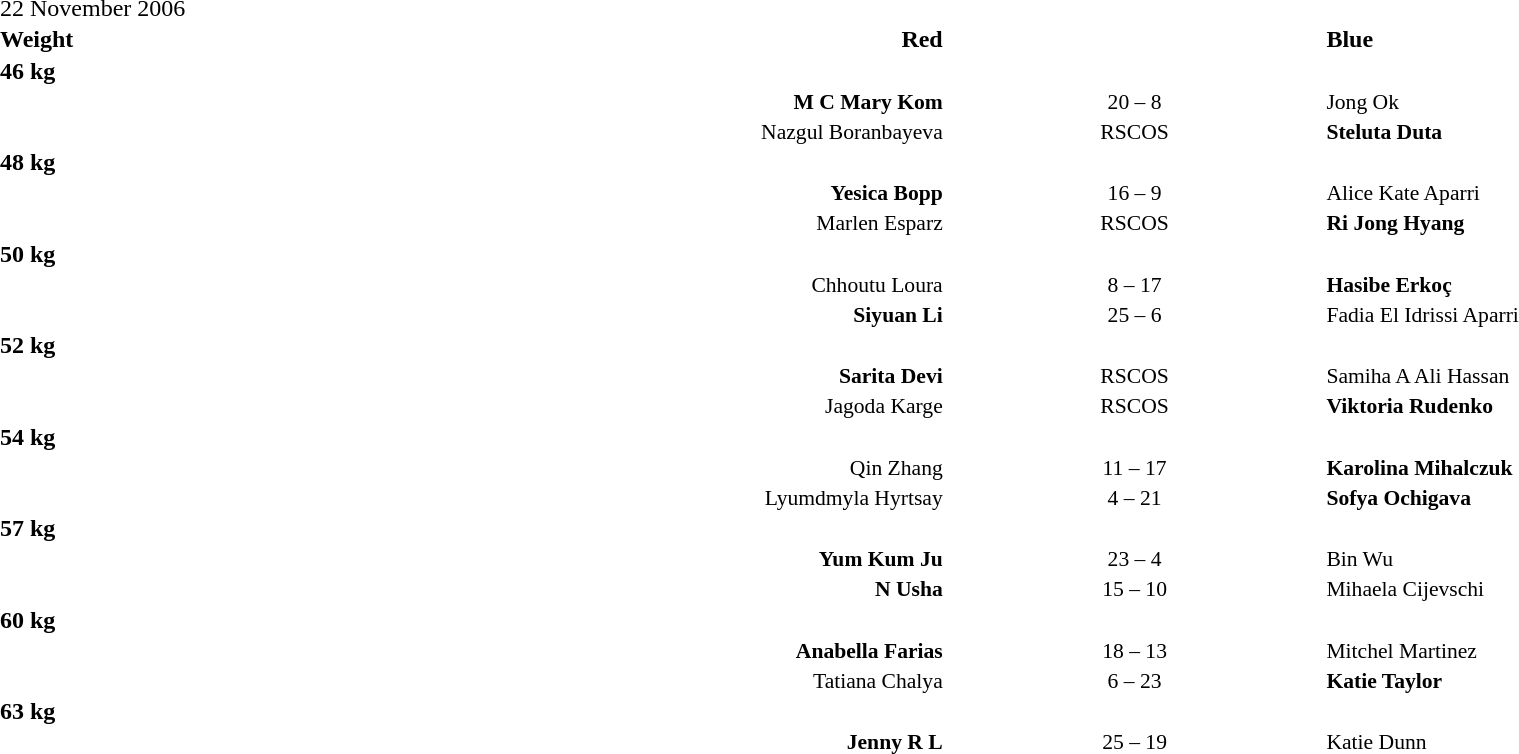<table width=100% cellspacing=1>
<tr>
<th width=20%></th>
<th width=30%></th>
<th width=20%></th>
<th width=30%></th>
</tr>
<tr>
<td>22 November 2006</td>
</tr>
<tr>
<td><strong>Weight</strong></td>
<td align=right><strong>Red</strong></td>
<td></td>
<td><strong>Blue</strong></td>
</tr>
<tr>
<td><strong>46 kg</strong></td>
</tr>
<tr style=font-size:90%>
<td></td>
<td align=right><strong>M C Mary Kom</strong> </td>
<td align=center>20 – 8</td>
<td> Jong Ok</td>
</tr>
<tr style=font-size:90%>
<td></td>
<td align=right>Nazgul Boranbayeva </td>
<td align=center>RSCOS</td>
<td> <strong>Steluta Duta</strong></td>
</tr>
<tr>
<td><strong>48 kg</strong></td>
</tr>
<tr style=font-size:90%>
<td></td>
<td align=right><strong>Yesica Bopp</strong> </td>
<td align=center>16 – 9</td>
<td> Alice Kate Aparri</td>
</tr>
<tr style=font-size:90%>
<td></td>
<td align=right>Marlen Esparz </td>
<td align=center>RSCOS</td>
<td> <strong>Ri Jong Hyang</strong></td>
</tr>
<tr>
<td><strong>50 kg</strong></td>
</tr>
<tr style=font-size:90%>
<td></td>
<td align=right>Chhoutu Loura </td>
<td align=center>8 – 17</td>
<td> <strong>Hasibe Erkoç</strong></td>
</tr>
<tr style=font-size:90%>
<td></td>
<td align=right><strong>Siyuan Li</strong> </td>
<td align=center>25 – 6</td>
<td> Fadia El Idrissi Aparri</td>
</tr>
<tr>
<td><strong>52 kg</strong></td>
</tr>
<tr style=font-size:90%>
<td></td>
<td align=right><strong>Sarita Devi</strong> </td>
<td align=center>RSCOS</td>
<td> Samiha A Ali Hassan</td>
</tr>
<tr style=font-size:90%>
<td></td>
<td align=right>Jagoda Karge </td>
<td align=center>RSCOS</td>
<td> <strong>Viktoria Rudenko</strong></td>
</tr>
<tr>
<td><strong>54 kg</strong></td>
</tr>
<tr style=font-size:90%>
<td></td>
<td align=right>Qin Zhang </td>
<td align=center>11 – 17</td>
<td> <strong>Karolina Mihalczuk</strong></td>
</tr>
<tr style=font-size:90%>
<td></td>
<td align=right>Lyumdmyla Hyrtsay </td>
<td align=center>4 – 21</td>
<td> <strong>Sofya Ochigava</strong></td>
</tr>
<tr>
<td><strong>57 kg</strong></td>
</tr>
<tr style=font-size:90%>
<td></td>
<td align=right><strong>Yum Kum Ju</strong> </td>
<td align=center>23 – 4</td>
<td> Bin Wu</td>
</tr>
<tr style=font-size:90%>
<td></td>
<td align=right><strong>N Usha</strong> </td>
<td align=center>15 – 10</td>
<td> Mihaela Cijevschi</td>
</tr>
<tr>
<td><strong>60 kg</strong></td>
</tr>
<tr style=font-size:90%>
<td></td>
<td align=right><strong>Anabella Farias</strong> </td>
<td align=center>18 – 13</td>
<td> Mitchel Martinez</td>
</tr>
<tr style=font-size:90%>
<td></td>
<td align=right>Tatiana Chalya </td>
<td align=center>6 – 23</td>
<td> <strong>Katie Taylor</strong></td>
</tr>
<tr>
<td><strong>63 kg</strong></td>
</tr>
<tr style=font-size:90%>
<td></td>
<td align=right><strong>Jenny R L</strong> </td>
<td align=center>25 – 19</td>
<td> Katie Dunn</td>
</tr>
</table>
